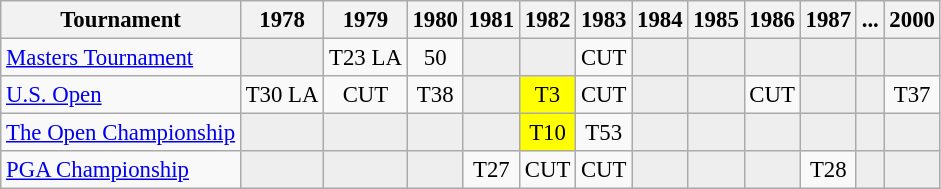<table class="wikitable" style="font-size:95%;text-align:center;">
<tr>
<th>Tournament</th>
<th>1978</th>
<th>1979</th>
<th>1980</th>
<th>1981</th>
<th>1982</th>
<th>1983</th>
<th>1984</th>
<th>1985</th>
<th>1986</th>
<th>1987</th>
<th>...</th>
<th>2000</th>
</tr>
<tr>
<td align=left><a href='#'>Masters Tournament</a></td>
<td style="background:#eeeeee;"></td>
<td>T23 <span>LA</span></td>
<td>50</td>
<td style="background:#eeeeee;"></td>
<td style="background:#eeeeee;"></td>
<td>CUT</td>
<td style="background:#eeeeee;"></td>
<td style="background:#eeeeee;"></td>
<td style="background:#eeeeee;"></td>
<td style="background:#eeeeee;"></td>
<td style="background:#eeeeee;"></td>
<td style="background:#eeeeee;"></td>
</tr>
<tr>
<td align=left><a href='#'>U.S. Open</a></td>
<td>T30 <span>LA</span></td>
<td>CUT</td>
<td>T38</td>
<td style="background:#eeeeee;"></td>
<td style="background:yellow;">T3</td>
<td>CUT</td>
<td style="background:#eeeeee;"></td>
<td style="background:#eeeeee;"></td>
<td>CUT</td>
<td style="background:#eeeeee;"></td>
<td style="background:#eeeeee;"></td>
<td>T37</td>
</tr>
<tr>
<td align=left><a href='#'>The Open Championship</a></td>
<td style="background:#eeeeee;"></td>
<td style="background:#eeeeee;"></td>
<td style="background:#eeeeee;"></td>
<td style="background:#eeeeee;"></td>
<td style="background:yellow;">T10</td>
<td>T53</td>
<td style="background:#eeeeee;"></td>
<td style="background:#eeeeee;"></td>
<td style="background:#eeeeee;"></td>
<td style="background:#eeeeee;"></td>
<td style="background:#eeeeee;"></td>
<td style="background:#eeeeee;"></td>
</tr>
<tr>
<td align=left><a href='#'>PGA Championship</a></td>
<td style="background:#eeeeee;"></td>
<td style="background:#eeeeee;"></td>
<td style="background:#eeeeee;"></td>
<td>T27</td>
<td>CUT</td>
<td>CUT</td>
<td style="background:#eeeeee;"></td>
<td style="background:#eeeeee;"></td>
<td style="background:#eeeeee;"></td>
<td>T28</td>
<td style="background:#eeeeee;"></td>
<td style="background:#eeeeee;"></td>
</tr>
</table>
